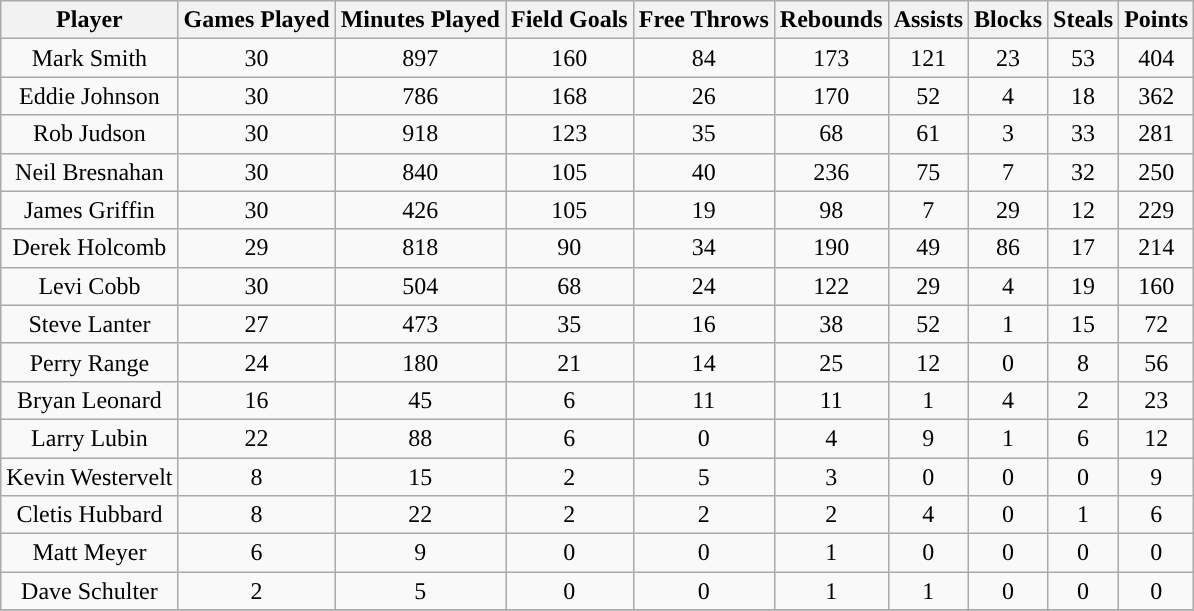<table class="wikitable sortable">
<tr>
<th>Player</th>
<th>Games Played</th>
<th>Minutes Played</th>
<th>Field Goals</th>
<th>Free Throws</th>
<th>Rebounds</th>
<th>Assists</th>
<th>Blocks</th>
<th>Steals</th>
<th>Points</th>
</tr>
<tr align="center" bgcolor="">
<td>Mark Smith</td>
<td>30</td>
<td>897</td>
<td>160</td>
<td>84</td>
<td>173</td>
<td>121</td>
<td>23</td>
<td>53</td>
<td>404</td>
</tr>
<tr align="center" bgcolor="">
<td>Eddie Johnson</td>
<td>30</td>
<td>786</td>
<td>168</td>
<td>26</td>
<td>170</td>
<td>52</td>
<td>4</td>
<td>18</td>
<td>362</td>
</tr>
<tr align="center" bgcolor="">
<td>Rob Judson</td>
<td>30</td>
<td>918</td>
<td>123</td>
<td>35</td>
<td>68</td>
<td>61</td>
<td>3</td>
<td>33</td>
<td>281</td>
</tr>
<tr align="center" bgcolor="">
<td>Neil Bresnahan</td>
<td>30</td>
<td>840</td>
<td>105</td>
<td>40</td>
<td>236</td>
<td>75</td>
<td>7</td>
<td>32</td>
<td>250</td>
</tr>
<tr align="center" bgcolor="">
<td>James Griffin</td>
<td>30</td>
<td>426</td>
<td>105</td>
<td>19</td>
<td>98</td>
<td>7</td>
<td>29</td>
<td>12</td>
<td>229</td>
</tr>
<tr align="center" bgcolor="">
<td>Derek Holcomb</td>
<td>29</td>
<td>818</td>
<td>90</td>
<td>34</td>
<td>190</td>
<td>49</td>
<td>86</td>
<td>17</td>
<td>214</td>
</tr>
<tr align="center" bgcolor="">
<td>Levi Cobb</td>
<td>30</td>
<td>504</td>
<td>68</td>
<td>24</td>
<td>122</td>
<td>29</td>
<td>4</td>
<td>19</td>
<td>160</td>
</tr>
<tr align="center" bgcolor="">
<td>Steve Lanter</td>
<td>27</td>
<td>473</td>
<td>35</td>
<td>16</td>
<td>38</td>
<td>52</td>
<td>1</td>
<td>15</td>
<td>72</td>
</tr>
<tr align="center" bgcolor="">
<td>Perry Range</td>
<td>24</td>
<td>180</td>
<td>21</td>
<td>14</td>
<td>25</td>
<td>12</td>
<td>0</td>
<td>8</td>
<td>56</td>
</tr>
<tr align="center" bgcolor="">
<td>Bryan Leonard</td>
<td>16</td>
<td>45</td>
<td>6</td>
<td>11</td>
<td>11</td>
<td>1</td>
<td>4</td>
<td>2</td>
<td>23</td>
</tr>
<tr align="center" bgcolor="">
<td>Larry Lubin</td>
<td>22</td>
<td>88</td>
<td>6</td>
<td>0</td>
<td>4</td>
<td>9</td>
<td>1</td>
<td>6</td>
<td>12</td>
</tr>
<tr align="center" bgcolor="">
<td>Kevin Westervelt</td>
<td>8</td>
<td>15</td>
<td>2</td>
<td>5</td>
<td>3</td>
<td>0</td>
<td>0</td>
<td>0</td>
<td>9</td>
</tr>
<tr align="center" bgcolor="">
<td>Cletis Hubbard</td>
<td>8</td>
<td>22</td>
<td>2</td>
<td>2</td>
<td>2</td>
<td>4</td>
<td>0</td>
<td>1</td>
<td>6</td>
</tr>
<tr align="center" bgcolor="">
<td>Matt Meyer</td>
<td>6</td>
<td>9</td>
<td>0</td>
<td>0</td>
<td>1</td>
<td>0</td>
<td>0</td>
<td>0</td>
<td>0</td>
</tr>
<tr align="center" bgcolor="">
<td>Dave Schulter</td>
<td>2</td>
<td>5</td>
<td>0</td>
<td>0</td>
<td>1</td>
<td>1</td>
<td>0</td>
<td>0</td>
<td>0</td>
</tr>
<tr align="center" bgcolor="">
</tr>
</table>
